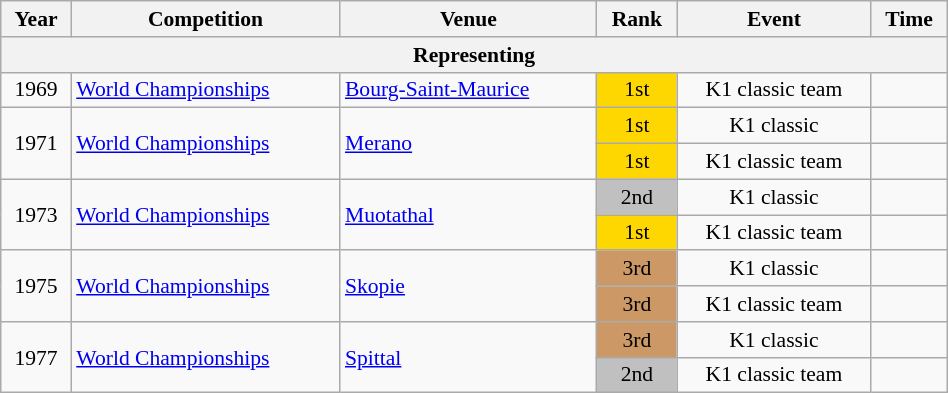<table class="wikitable" width=50% style="font-size:90%; text-align:center;">
<tr>
<th>Year</th>
<th>Competition</th>
<th>Venue</th>
<th>Rank</th>
<th>Event</th>
<th>Time</th>
</tr>
<tr>
<th colspan=7>Representing </th>
</tr>
<tr>
<td>1969</td>
<td align=left><a href='#'>World Championships</a></td>
<td align=left> <a href='#'>Bourg-Saint-Maurice</a></td>
<td bgcolor=gold>1st</td>
<td>K1 classic team</td>
<td></td>
</tr>
<tr>
<td rowspan=2>1971</td>
<td rowspan=2 align=left><a href='#'>World Championships</a></td>
<td rowspan=2 align=left> <a href='#'>Merano</a></td>
<td bgcolor=gold>1st</td>
<td>K1 classic</td>
<td></td>
</tr>
<tr>
<td bgcolor=gold>1st</td>
<td>K1 classic team</td>
<td></td>
</tr>
<tr>
<td rowspan=2>1973</td>
<td rowspan=2 align=left><a href='#'>World Championships</a></td>
<td rowspan=2 align=left> <a href='#'>Muotathal</a></td>
<td bgcolor=silver>2nd</td>
<td>K1 classic</td>
<td></td>
</tr>
<tr>
<td bgcolor=gold>1st</td>
<td>K1 classic team</td>
<td></td>
</tr>
<tr>
<td rowspan=2>1975</td>
<td rowspan=2 align=left><a href='#'>World Championships</a></td>
<td rowspan=2 align=left> <a href='#'>Skopie</a></td>
<td bgcolor=cc9966>3rd</td>
<td>K1 classic</td>
<td></td>
</tr>
<tr>
<td bgcolor=cc9966>3rd</td>
<td>K1 classic team</td>
<td></td>
</tr>
<tr>
<td rowspan=2>1977</td>
<td rowspan=2 align=left><a href='#'>World Championships</a></td>
<td rowspan=2 align=left> <a href='#'>Spittal</a></td>
<td bgcolor=cc9966>3rd</td>
<td>K1 classic</td>
<td></td>
</tr>
<tr>
<td bgcolor=silver>2nd</td>
<td>K1 classic team</td>
<td></td>
</tr>
</table>
